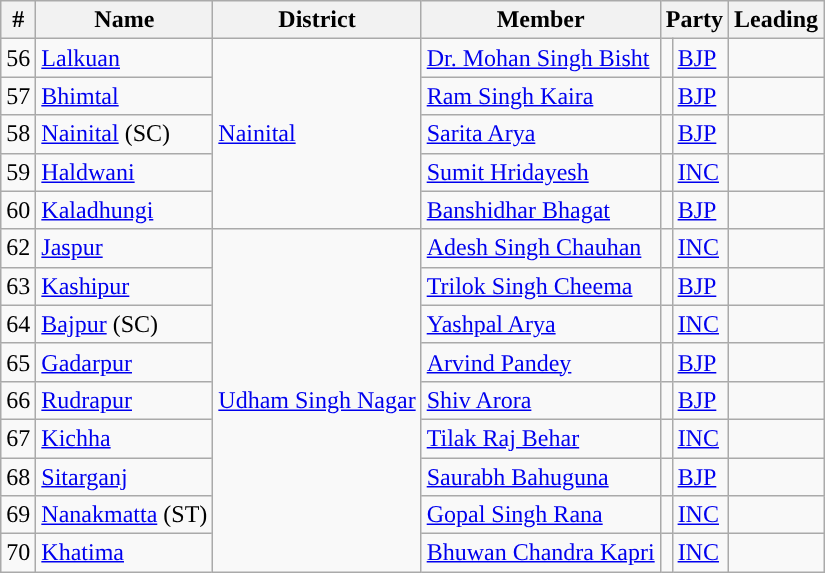<table class="wikitable">
<tr>
<th>#</th>
<th>Name</th>
<th>District</th>
<th>Member</th>
<th colspan="2">Party</th>
<th colspan="2">Leading<br></th>
</tr>
<tr>
<td align="center">56</td>
<td><a href='#'>Lalkuan</a></td>
<td rowspan="5"><a href='#'>Nainital</a></td>
<td><a href='#'>Dr. Mohan Singh Bisht</a></td>
<td style="background-color: "></td>
<td><a href='#'>BJP</a></td>
<td></td>
</tr>
<tr>
<td align="center">57</td>
<td><a href='#'>Bhimtal</a></td>
<td><a href='#'>Ram Singh Kaira</a></td>
<td style="background-color: "></td>
<td><a href='#'>BJP</a></td>
<td></td>
</tr>
<tr>
<td align="center">58</td>
<td><a href='#'>Nainital</a> (SC)</td>
<td><a href='#'>Sarita Arya</a></td>
<td style="background-color: "></td>
<td><a href='#'>BJP</a></td>
<td></td>
</tr>
<tr>
<td align="center">59</td>
<td><a href='#'>Haldwani</a></td>
<td><a href='#'>Sumit Hridayesh</a></td>
<td style="background-color: "></td>
<td><a href='#'>INC</a></td>
<td></td>
</tr>
<tr>
<td align="center">60</td>
<td><a href='#'>Kaladhungi</a></td>
<td><a href='#'>Banshidhar Bhagat</a></td>
<td style="background-color: "></td>
<td><a href='#'>BJP</a></td>
<td></td>
</tr>
<tr>
<td align="center">62</td>
<td><a href='#'>Jaspur</a></td>
<td rowspan="9"><a href='#'>Udham Singh Nagar</a></td>
<td><a href='#'>Adesh Singh Chauhan</a></td>
<td style="background-color: "></td>
<td><a href='#'>INC</a></td>
<td></td>
</tr>
<tr>
<td align="center">63</td>
<td><a href='#'>Kashipur</a></td>
<td><a href='#'>Trilok Singh Cheema</a></td>
<td style="background-color: "></td>
<td><a href='#'>BJP</a></td>
<td></td>
</tr>
<tr>
<td align="center">64</td>
<td><a href='#'>Bajpur</a> (SC)</td>
<td><a href='#'>Yashpal Arya</a></td>
<td style="background-color: "></td>
<td><a href='#'>INC</a></td>
<td></td>
</tr>
<tr>
<td align="center">65</td>
<td><a href='#'>Gadarpur</a></td>
<td><a href='#'>Arvind Pandey</a></td>
<td style="background-color: "></td>
<td><a href='#'>BJP</a></td>
<td></td>
</tr>
<tr>
<td align="center">66</td>
<td><a href='#'>Rudrapur</a></td>
<td><a href='#'>Shiv Arora</a></td>
<td style="background-color: "></td>
<td><a href='#'>BJP</a></td>
<td></td>
</tr>
<tr>
<td align="center">67</td>
<td><a href='#'>Kichha</a></td>
<td><a href='#'>Tilak Raj Behar</a></td>
<td style="background-color: "></td>
<td><a href='#'>INC</a></td>
<td></td>
</tr>
<tr>
<td align="center">68</td>
<td><a href='#'>Sitarganj</a></td>
<td><a href='#'>Saurabh Bahuguna</a></td>
<td style="background-color: "></td>
<td><a href='#'>BJP</a></td>
<td></td>
</tr>
<tr>
<td align="center">69</td>
<td><a href='#'>Nanakmatta</a> (ST)</td>
<td><a href='#'>Gopal Singh Rana</a></td>
<td style="background-color: "></td>
<td><a href='#'>INC</a></td>
<td></td>
</tr>
<tr>
<td align="center">70</td>
<td><a href='#'>Khatima</a></td>
<td><a href='#'>Bhuwan Chandra Kapri</a></td>
<td style="background-color: "></td>
<td><a href='#'>INC</a></td>
<td></td>
</tr>
</table>
